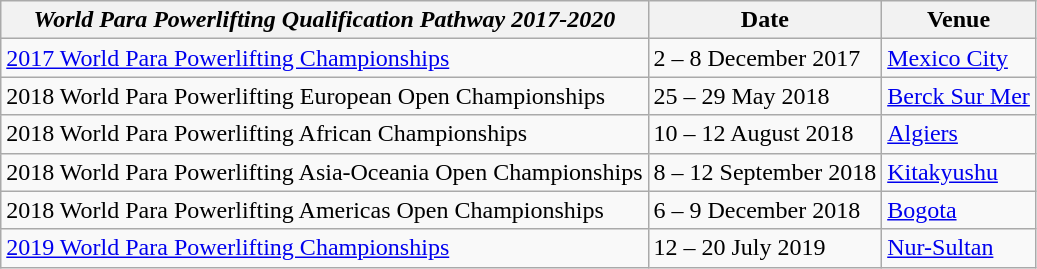<table class="wikitable">
<tr>
<th><em>World Para Powerlifting Qualification Pathway 2017-2020</em></th>
<th>Date</th>
<th>Venue</th>
</tr>
<tr>
<td><a href='#'>2017 World Para Powerlifting Championships</a></td>
<td>2 – 8 December 2017</td>
<td> <a href='#'>Mexico City</a></td>
</tr>
<tr>
<td>2018 World Para Powerlifting European Open Championships</td>
<td>25 – 29 May 2018</td>
<td> <a href='#'>Berck Sur Mer</a></td>
</tr>
<tr>
<td>2018 World Para Powerlifting African Championships</td>
<td>10 – 12 August 2018</td>
<td> <a href='#'>Algiers</a></td>
</tr>
<tr>
<td>2018 World Para Powerlifting Asia-Oceania Open Championships</td>
<td>8 – 12 September 2018</td>
<td> <a href='#'>Kitakyushu</a></td>
</tr>
<tr>
<td>2018 World Para Powerlifting Americas Open Championships</td>
<td>6 – 9 December 2018</td>
<td> <a href='#'>Bogota</a></td>
</tr>
<tr>
<td><a href='#'>2019 World Para Powerlifting Championships</a></td>
<td>12 – 20 July 2019</td>
<td> <a href='#'>Nur-Sultan</a></td>
</tr>
</table>
